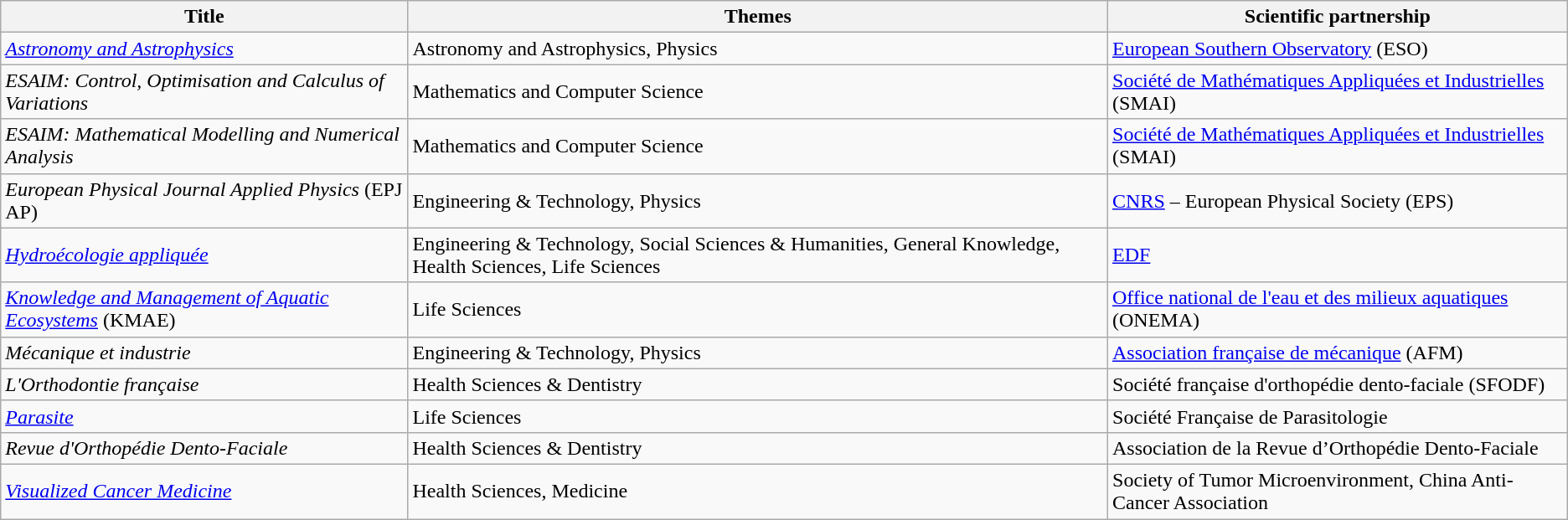<table class="wikitable">
<tr>
<th>Title</th>
<th>Themes</th>
<th>Scientific partnership</th>
</tr>
<tr>
<td><em><a href='#'>Astronomy and Astrophysics</a></em></td>
<td>Astronomy and Astrophysics, Physics</td>
<td><a href='#'>European Southern Observatory</a> (ESO)</td>
</tr>
<tr>
<td><em>ESAIM: Control, Optimisation and Calculus of Variations</em></td>
<td>Mathematics and Computer Science</td>
<td><a href='#'>Société de Mathématiques Appliquées et Industrielles</a> (SMAI)</td>
</tr>
<tr>
<td><em>ESAIM: Mathematical Modelling and Numerical Analysis</em></td>
<td>Mathematics and Computer Science</td>
<td><a href='#'>Société de Mathématiques Appliquées et Industrielles</a> (SMAI)</td>
</tr>
<tr>
<td><em>European Physical Journal Applied Physics</em> (EPJ AP)</td>
<td>Engineering & Technology, Physics</td>
<td><a href='#'>CNRS</a> – European Physical Society (EPS)</td>
</tr>
<tr>
<td><em><a href='#'>Hydroécologie appliquée</a></em></td>
<td>Engineering & Technology, Social Sciences & Humanities, General Knowledge, Health Sciences, Life Sciences</td>
<td><a href='#'>EDF</a></td>
</tr>
<tr>
<td><em><a href='#'>Knowledge and Management of Aquatic Ecosystems</a></em> (KMAE)</td>
<td>Life Sciences</td>
<td><a href='#'>Office national de l'eau et des milieux aquatiques</a> (ONEMA)</td>
</tr>
<tr>
<td><em>Mécanique et industrie</em></td>
<td>Engineering & Technology, Physics</td>
<td><a href='#'>Association française de mécanique</a> (AFM)</td>
</tr>
<tr>
<td><em>L'Orthodontie française</em></td>
<td>Health Sciences & Dentistry</td>
<td>Société française d'orthopédie dento-faciale (SFODF)</td>
</tr>
<tr>
<td><em><a href='#'>Parasite</a></em></td>
<td>Life Sciences</td>
<td>Société Française de Parasitologie</td>
</tr>
<tr>
<td><em>Revue d'Orthopédie Dento-Faciale</em></td>
<td>Health Sciences & Dentistry</td>
<td>Association de la Revue d’Orthopédie Dento-Faciale</td>
</tr>
<tr>
<td><em><a href='#'>Visualized Cancer Medicine</a></em></td>
<td>Health Sciences, Medicine</td>
<td>Society of Tumor Microenvironment, China Anti-Cancer Association</td>
</tr>
</table>
